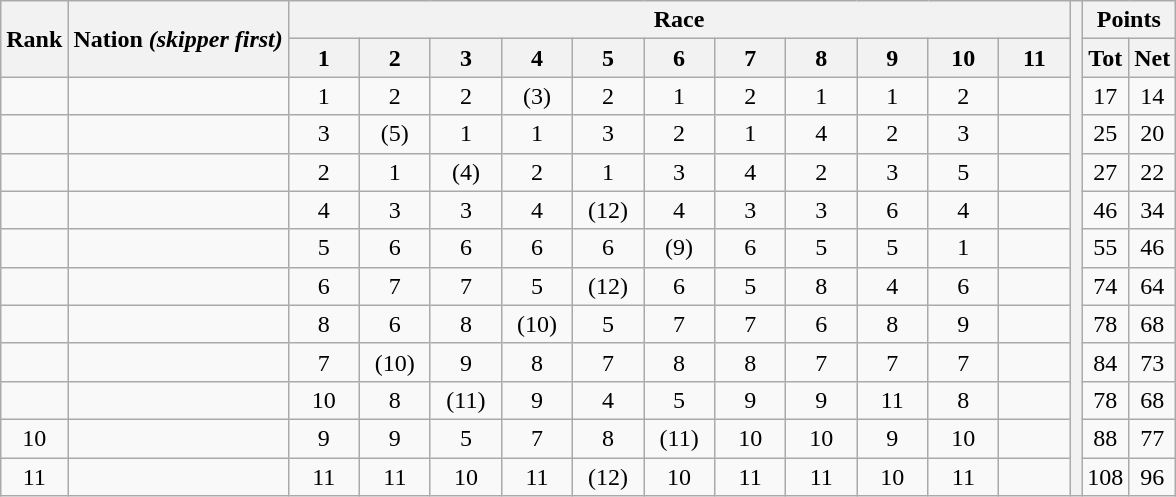<table class="wikitable" style="text-align:center">
<tr>
<th rowspan="2">Rank</th>
<th rowspan="2">Nation <em>(skipper first)</em></th>
<th colspan="11">Race</th>
<th width=1% rowspan=45></th>
<th colspan="2">Points</th>
</tr>
<tr>
<th width=40>1</th>
<th width=40>2</th>
<th width=40>3</th>
<th width=40>4</th>
<th width=40>5</th>
<th width=40>6</th>
<th width=40>7</th>
<th width=40>8</th>
<th width=40>9</th>
<th width=40>10</th>
<th width=40>11</th>
<th>Tot</th>
<th>Net</th>
</tr>
<tr>
<td></td>
<td align=left></td>
<td>1</td>
<td>2</td>
<td>2</td>
<td>(3)</td>
<td>2</td>
<td>1</td>
<td>2</td>
<td>1</td>
<td>1</td>
<td>2</td>
<td></td>
<td>17</td>
<td>14</td>
</tr>
<tr>
<td></td>
<td align=left></td>
<td>3</td>
<td>(5)</td>
<td>1</td>
<td>1</td>
<td>3</td>
<td>2</td>
<td>1</td>
<td>4</td>
<td>2</td>
<td>3</td>
<td></td>
<td>25</td>
<td>20</td>
</tr>
<tr>
<td></td>
<td align=left></td>
<td>2</td>
<td>1</td>
<td>(4)</td>
<td>2</td>
<td>1</td>
<td>3</td>
<td>4</td>
<td>2</td>
<td>3</td>
<td>5</td>
<td></td>
<td>27</td>
<td>22</td>
</tr>
<tr>
<td></td>
<td align=left></td>
<td>4</td>
<td>3</td>
<td>3</td>
<td>4</td>
<td>(12)<br><small></small></td>
<td>4</td>
<td>3</td>
<td>3</td>
<td>6</td>
<td>4</td>
<td></td>
<td>46</td>
<td>34</td>
</tr>
<tr>
<td></td>
<td align=left></td>
<td>5</td>
<td>6<br><small></small></td>
<td>6</td>
<td>6</td>
<td>6</td>
<td>(9)</td>
<td>6</td>
<td>5</td>
<td>5</td>
<td>1</td>
<td></td>
<td>55</td>
<td>46</td>
</tr>
<tr>
<td></td>
<td align=left></td>
<td>6</td>
<td>7</td>
<td>7</td>
<td>5</td>
<td>(12)<br><small></small></td>
<td>6</td>
<td>5</td>
<td>8</td>
<td>4</td>
<td>6</td>
<td></td>
<td>74</td>
<td>64</td>
</tr>
<tr>
<td></td>
<td align=left></td>
<td>8</td>
<td>6</td>
<td>8</td>
<td>(10)</td>
<td>5</td>
<td>7</td>
<td>7</td>
<td>6</td>
<td>8</td>
<td>9</td>
<td></td>
<td>78</td>
<td>68</td>
</tr>
<tr>
<td></td>
<td align=left></td>
<td>7</td>
<td>(10)</td>
<td>9</td>
<td>8</td>
<td>7</td>
<td>8</td>
<td>8</td>
<td>7</td>
<td>7</td>
<td>7</td>
<td></td>
<td>84</td>
<td>73</td>
</tr>
<tr>
<td></td>
<td align=left></td>
<td>10</td>
<td>8</td>
<td>(11)</td>
<td>9</td>
<td>4</td>
<td>5</td>
<td>9</td>
<td>9</td>
<td>11</td>
<td>8</td>
<td></td>
<td>78</td>
<td>68</td>
</tr>
<tr>
<td>10</td>
<td align=left></td>
<td>9</td>
<td>9</td>
<td>5</td>
<td>7</td>
<td>8</td>
<td>(11)</td>
<td>10</td>
<td>10</td>
<td>9</td>
<td>10</td>
<td></td>
<td>88</td>
<td>77</td>
</tr>
<tr>
<td>11</td>
<td align=left></td>
<td>11</td>
<td>11</td>
<td>10</td>
<td>11</td>
<td>(12)<br><small></small></td>
<td>10</td>
<td>11</td>
<td>11</td>
<td>10</td>
<td>11</td>
<td></td>
<td>108</td>
<td>96</td>
</tr>
</table>
